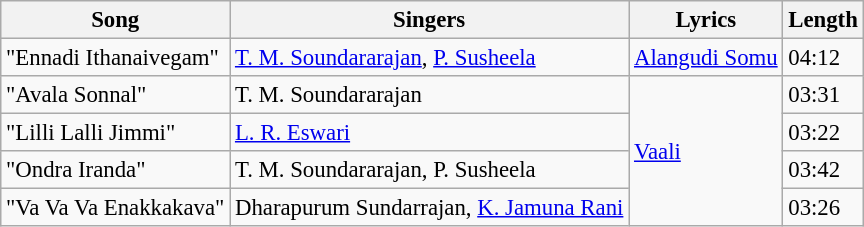<table class="wikitable" style="font-size:95%;">
<tr>
<th>Song</th>
<th>Singers</th>
<th>Lyrics</th>
<th>Length</th>
</tr>
<tr>
<td>"Ennadi Ithanaivegam"</td>
<td><a href='#'>T. M. Soundararajan</a>, <a href='#'>P. Susheela</a></td>
<td><a href='#'>Alangudi Somu</a></td>
<td>04:12</td>
</tr>
<tr>
<td>"Avala Sonnal"</td>
<td>T. M. Soundararajan</td>
<td rowspan=4><a href='#'>Vaali</a></td>
<td>03:31</td>
</tr>
<tr>
<td>"Lilli Lalli Jimmi"</td>
<td><a href='#'>L. R. Eswari</a></td>
<td>03:22</td>
</tr>
<tr>
<td>"Ondra Iranda"</td>
<td>T. M. Soundararajan, P. Susheela</td>
<td>03:42</td>
</tr>
<tr>
<td>"Va Va Va Enakkakava"</td>
<td>Dharapurum Sundarrajan, <a href='#'>K. Jamuna Rani</a></td>
<td>03:26</td>
</tr>
</table>
